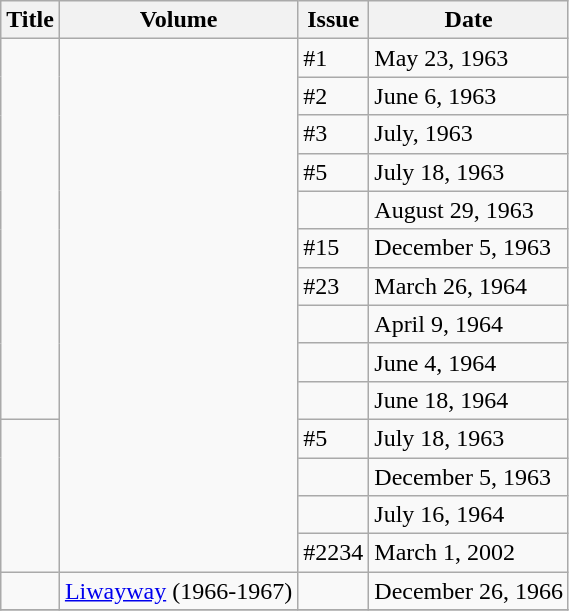<table class="wikitable sortable">
<tr>
<th>Title</th>
<th>Volume</th>
<th>Issue</th>
<th>Date</th>
</tr>
<tr>
<td rowspan=10></td>
<td rowspan=14></td>
<td>#1</td>
<td>May 23, 1963</td>
</tr>
<tr>
<td>#2</td>
<td>June 6, 1963</td>
</tr>
<tr>
<td>#3</td>
<td>July, 1963</td>
</tr>
<tr>
<td>#5</td>
<td>July 18, 1963</td>
</tr>
<tr>
<td></td>
<td>August 29, 1963</td>
</tr>
<tr>
<td>#15</td>
<td>December 5, 1963</td>
</tr>
<tr>
<td>#23</td>
<td>March 26, 1964</td>
</tr>
<tr>
<td></td>
<td>April 9, 1964</td>
</tr>
<tr>
<td></td>
<td>June 4, 1964</td>
</tr>
<tr>
<td></td>
<td>June 18, 1964</td>
</tr>
<tr>
<td rowspan=4></td>
<td>#5</td>
<td>July 18, 1963</td>
</tr>
<tr>
<td></td>
<td>December 5, 1963</td>
</tr>
<tr>
<td></td>
<td>July 16, 1964</td>
</tr>
<tr>
<td>#2234</td>
<td>March 1, 2002</td>
</tr>
<tr>
<td></td>
<td><a href='#'>Liwayway</a> (1966-1967)</td>
<td></td>
<td>December 26, 1966</td>
</tr>
<tr>
</tr>
</table>
